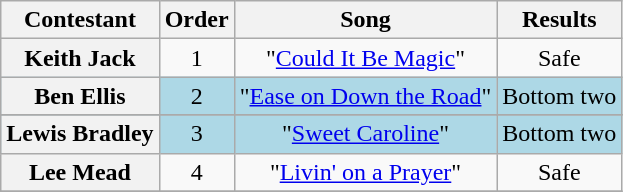<table class="wikitable plainrowheaders" style="text-align:center;">
<tr>
<th scope="col">Contestant</th>
<th scope="col">Order</th>
<th scope="col">Song</th>
<th scope="col">Results</th>
</tr>
<tr>
<th scope="row">Keith Jack</th>
<td>1</td>
<td>"<a href='#'>Could It Be Magic</a>"</td>
<td>Safe</td>
</tr>
<tr style = "background:lightblue">
<th scope="row">Ben Ellis</th>
<td>2</td>
<td>"<a href='#'>Ease on Down the Road</a>"</td>
<td>Bottom two</td>
</tr>
<tr>
</tr>
<tr style = "background:lightblue">
<th scope="row">Lewis Bradley</th>
<td>3</td>
<td>"<a href='#'>Sweet Caroline</a>"</td>
<td>Bottom two</td>
</tr>
<tr>
<th scope="row">Lee Mead</th>
<td>4</td>
<td>"<a href='#'>Livin' on a Prayer</a>"</td>
<td>Safe</td>
</tr>
<tr>
</tr>
</table>
